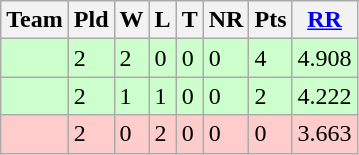<table class="wikitable">
<tr>
<th>Team</th>
<th>Pld</th>
<th>W</th>
<th>L</th>
<th>T</th>
<th>NR</th>
<th>Pts</th>
<th><a href='#'>RR</a></th>
</tr>
<tr style="background:#cfc;">
<td></td>
<td>2</td>
<td>2</td>
<td>0</td>
<td>0</td>
<td>0</td>
<td>4</td>
<td>4.908</td>
</tr>
<tr style="background:#cfc;">
<td></td>
<td>2</td>
<td>1</td>
<td>1</td>
<td>0</td>
<td>0</td>
<td>2</td>
<td>4.222</td>
</tr>
<tr style="background:#fcc;">
<td></td>
<td>2</td>
<td>0</td>
<td>2</td>
<td>0</td>
<td>0</td>
<td>0</td>
<td>3.663</td>
</tr>
</table>
